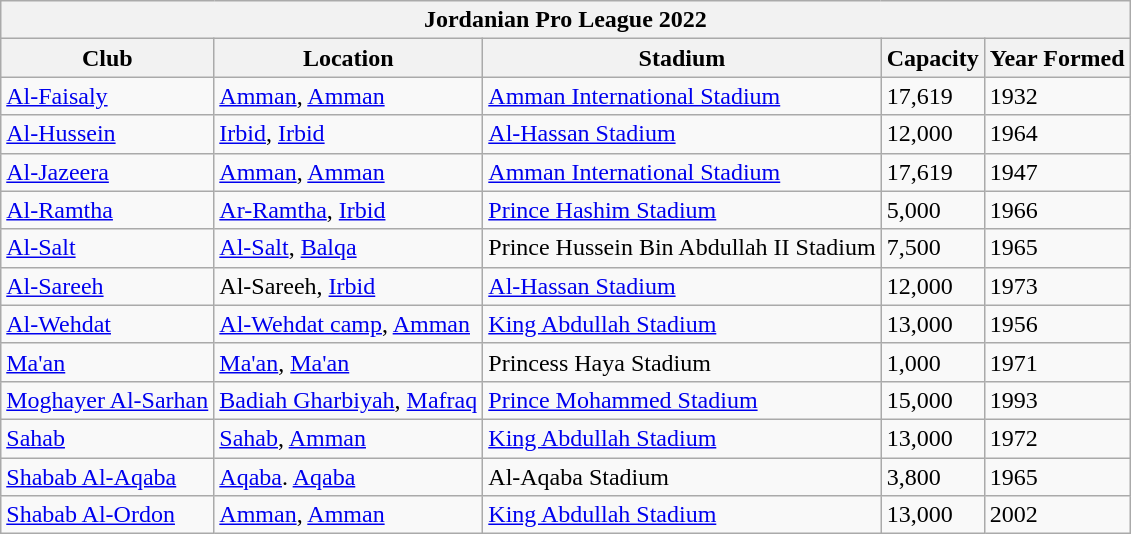<table class="wikitable">
<tr>
<th colspan="5">Jordanian Pro League 2022</th>
</tr>
<tr>
<th>Club</th>
<th>Location</th>
<th>Stadium</th>
<th>Capacity</th>
<th>Year Formed</th>
</tr>
<tr style="vertical-align:top;">
<td><a href='#'>Al-Faisaly</a></td>
<td><a href='#'>Amman</a>, <a href='#'>Amman</a></td>
<td><a href='#'>Amman International Stadium</a></td>
<td>17,619</td>
<td>1932</td>
</tr>
<tr style="vertical-align:top;">
<td><a href='#'>Al-Hussein</a></td>
<td><a href='#'>Irbid</a>, <a href='#'>Irbid</a></td>
<td><a href='#'>Al-Hassan Stadium</a></td>
<td>12,000</td>
<td>1964</td>
</tr>
<tr style="vertical-align:top;">
<td><a href='#'>Al-Jazeera</a></td>
<td><a href='#'>Amman</a>, <a href='#'>Amman</a></td>
<td><a href='#'>Amman International Stadium</a></td>
<td>17,619</td>
<td>1947</td>
</tr>
<tr style="vertical-align:top;">
<td><a href='#'>Al-Ramtha</a></td>
<td><a href='#'>Ar-Ramtha</a>, <a href='#'>Irbid</a></td>
<td><a href='#'>Prince Hashim Stadium</a></td>
<td>5,000</td>
<td>1966</td>
</tr>
<tr style="vertical-align:top;">
<td><a href='#'>Al-Salt</a></td>
<td><a href='#'>Al-Salt</a>, <a href='#'>Balqa</a></td>
<td>Prince Hussein Bin Abdullah II Stadium</td>
<td>7,500</td>
<td>1965</td>
</tr>
<tr style="vertical-align:top;">
<td><a href='#'>Al-Sareeh</a></td>
<td>Al-Sareeh, <a href='#'>Irbid</a></td>
<td><a href='#'>Al-Hassan Stadium</a></td>
<td>12,000</td>
<td>1973</td>
</tr>
<tr style="vertical-align:top;">
<td><a href='#'>Al-Wehdat</a></td>
<td><a href='#'>Al-Wehdat camp</a>, <a href='#'>Amman</a></td>
<td><a href='#'>King Abdullah Stadium</a></td>
<td>13,000</td>
<td>1956</td>
</tr>
<tr style="vertical-align:top;">
<td><a href='#'>Ma'an</a></td>
<td><a href='#'>Ma'an</a>, <a href='#'>Ma'an</a></td>
<td>Princess Haya Stadium</td>
<td>1,000</td>
<td>1971</td>
</tr>
<tr style="vertical-align:top;">
<td><a href='#'>Moghayer Al-Sarhan</a></td>
<td><a href='#'>Badiah Gharbiyah</a>, <a href='#'>Mafraq</a></td>
<td><a href='#'>Prince Mohammed Stadium</a></td>
<td>15,000</td>
<td>1993</td>
</tr>
<tr style="vertical-align:top;">
<td><a href='#'>Sahab</a></td>
<td><a href='#'>Sahab</a>, <a href='#'>Amman</a></td>
<td><a href='#'>King Abdullah Stadium</a></td>
<td>13,000</td>
<td>1972</td>
</tr>
<tr style="vertical-align:top;">
<td><a href='#'>Shabab Al-Aqaba</a></td>
<td><a href='#'>Aqaba</a>. <a href='#'>Aqaba</a></td>
<td>Al-Aqaba Stadium</td>
<td>3,800</td>
<td>1965</td>
</tr>
<tr style="vertical-align:top;">
<td><a href='#'>Shabab Al-Ordon</a></td>
<td><a href='#'>Amman</a>, <a href='#'>Amman</a></td>
<td><a href='#'>King Abdullah Stadium</a></td>
<td>13,000</td>
<td>2002</td>
</tr>
</table>
